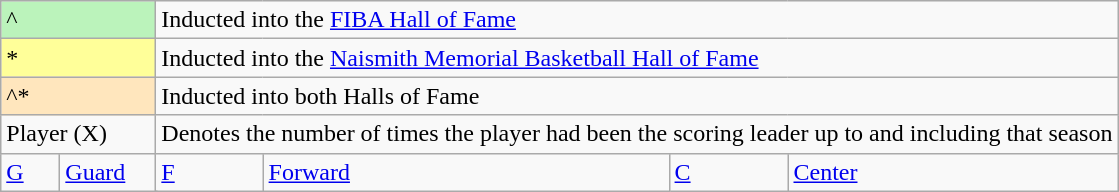<table class="wikitable">
<tr>
<td style="background-color:#BBF3BB; width:6em" colspan=2>^</td>
<td colspan=5>Inducted into the <a href='#'>FIBA Hall of Fame</a></td>
</tr>
<tr>
<td style="background-color:#FFFF99; width:6em" colspan=2>*</td>
<td colspan=5>Inducted into the <a href='#'>Naismith Memorial Basketball Hall of Fame</a></td>
</tr>
<tr>
<td style="background-color:#FFE6BD; border:1px solid #aaaaaa; width:6em" colspan=2>^*</td>
<td colspan=5>Inducted into both Halls of Fame</td>
</tr>
<tr>
<td colspan=2>Player (X)</td>
<td colspan=5>Denotes the number of times the player had been the scoring leader up to and including that season</td>
</tr>
<tr>
<td style="width:2em"><a href='#'>G</a></td>
<td colspan=2><a href='#'>Guard</a></td>
<td><a href='#'>F</a></td>
<td><a href='#'>Forward</a></td>
<td><a href='#'>C</a></td>
<td><a href='#'>Center</a></td>
</tr>
</table>
